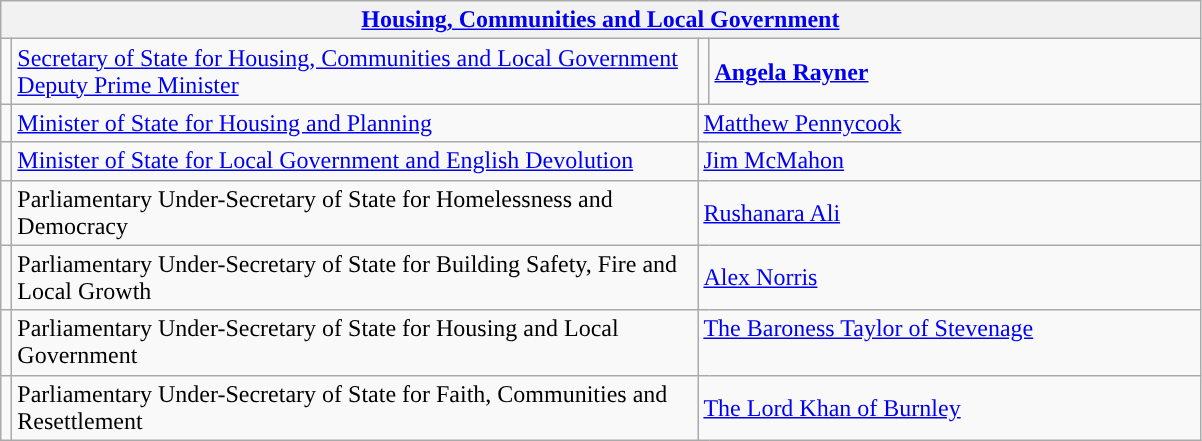<table class="wikitable">
<tr>
<th colspan="4"><a href='#'>Housing, Communities and Local Government</a></th>
</tr>
<tr>
<td style="background: "></td>
<td style="width: 450px;"><a href='#'>Secretary of State for Housing, Communities and Local Government</a><br><a href='#'>Deputy Prime Minister</a></td>
<td style="background: "></td>
<td style="width: 320px;"><strong><a href='#'>Angela Rayner</a></strong></td>
</tr>
<tr>
<td style="background: "></td>
<td><a href='#'>Minister of State for Housing and Planning</a></td>
<td colspan="2"><a href='#'>Matthew Pennycook</a></td>
</tr>
<tr>
<td style="background: "></td>
<td><a href='#'>Minister of State for Local Government and English Devolution</a></td>
<td colspan="2"><a href='#'>Jim McMahon</a> </td>
</tr>
<tr>
<td style="background: "></td>
<td>Parliamentary Under-Secretary of State for Homelessness and Democracy</td>
<td colspan="2"><a href='#'>Rushanara Ali</a></td>
</tr>
<tr>
<td style="background: "></td>
<td>Parliamentary Under-Secretary of State for Building Safety, Fire and Local Growth</td>
<td colspan=2><a href='#'>Alex Norris</a></td>
</tr>
<tr>
<td style="background: "></td>
<td>Parliamentary Under-Secretary of State for Housing and Local Government</td>
<td colspan="2"><a href='#'>The Baroness Taylor of Stevenage</a> <br><br></td>
</tr>
<tr>
<td style="background: "></td>
<td>Parliamentary Under-Secretary of State for Faith, Communities and Resettlement</td>
<td colspan="2"><a href='#'>The Lord Khan of Burnley</a></td>
</tr>
</table>
